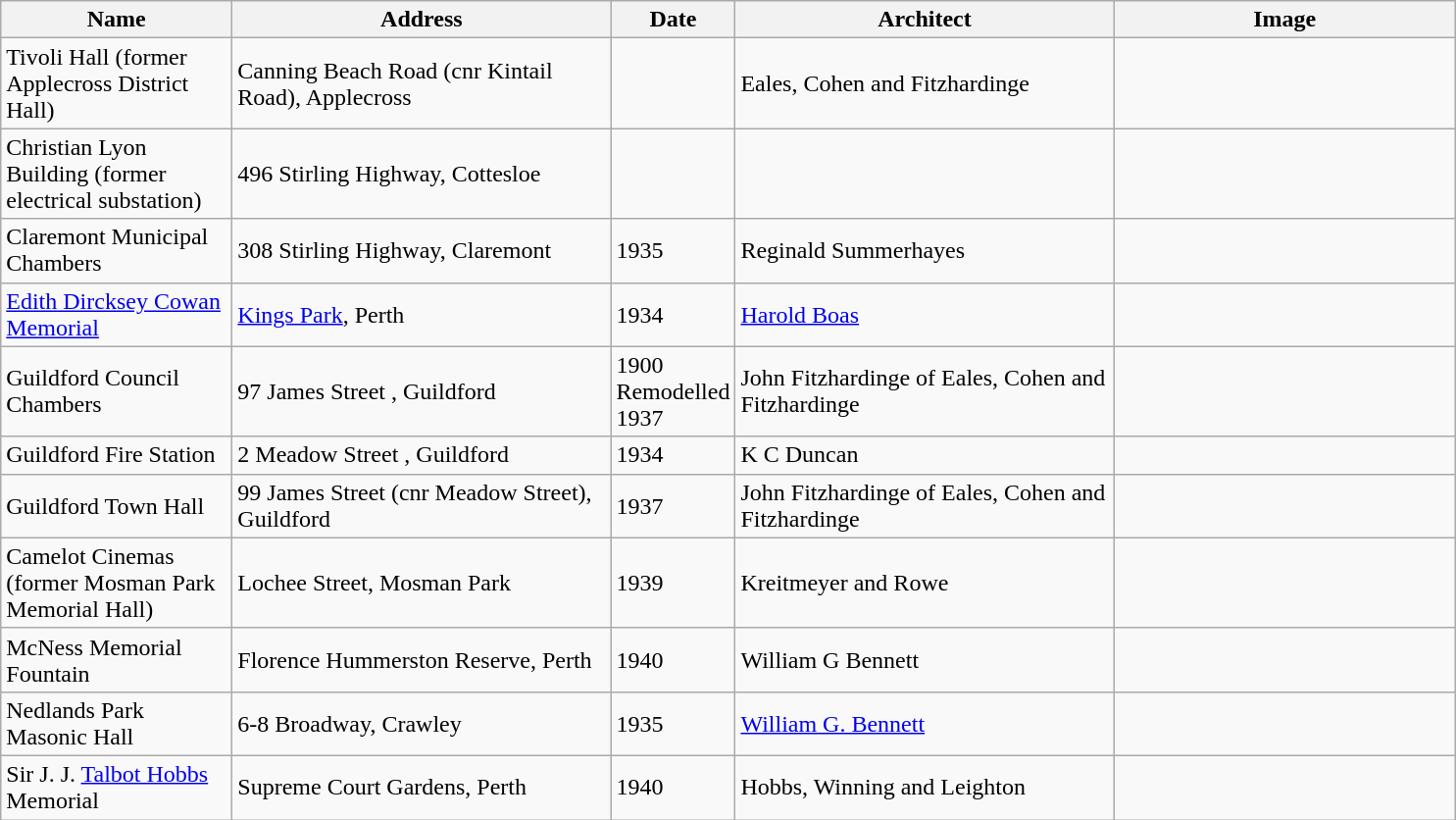<table class="wikitable sortable">
<tr>
<th scope="col" style="text-align: center; width: 150px;">Name</th>
<th scope="col" style="text-align: center; width: 250px;">Address</th>
<th scope="col" style="text-align: center; width: 50px;">Date</th>
<th scope="col" style="text-align: center; width: 250px;">Architect</th>
<th scope="col" style="text-align: center; width: 225px;">Image</th>
</tr>
<tr>
<td>Tivoli Hall (former Applecross District Hall)</td>
<td>Canning Beach Road (cnr Kintail Road), Applecross</td>
<td></td>
<td>Eales, Cohen and Fitzhardinge</td>
<td></td>
</tr>
<tr>
<td>Christian Lyon Building (former electrical substation)</td>
<td>496 Stirling Highway, Cottesloe</td>
<td></td>
<td></td>
<td></td>
</tr>
<tr>
<td>Claremont Municipal Chambers</td>
<td>308 Stirling Highway, Claremont</td>
<td>1935</td>
<td>Reginald Summerhayes</td>
<td></td>
</tr>
<tr>
<td><a href='#'>Edith Dircksey Cowan Memorial</a></td>
<td><a href='#'>Kings Park</a>, Perth</td>
<td>1934</td>
<td><a href='#'>Harold Boas</a></td>
<td></td>
</tr>
<tr>
<td>Guildford Council Chambers</td>
<td>97 James Street , Guildford</td>
<td>1900 Remodelled 1937</td>
<td>John Fitzhardinge of Eales, Cohen and Fitzhardinge</td>
<td><br></td>
</tr>
<tr>
<td>Guildford Fire Station</td>
<td>2 Meadow Street , Guildford</td>
<td>1934</td>
<td>K C Duncan</td>
<td></td>
</tr>
<tr>
<td>Guildford Town Hall</td>
<td>99 James Street (cnr Meadow Street), Guildford</td>
<td>1937</td>
<td>John Fitzhardinge of Eales, Cohen and Fitzhardinge</td>
<td></td>
</tr>
<tr>
<td>Camelot Cinemas (former Mosman Park Memorial Hall)</td>
<td>Lochee Street, Mosman Park</td>
<td>1939</td>
<td>Kreitmeyer and Rowe</td>
<td></td>
</tr>
<tr>
<td>McNess Memorial Fountain</td>
<td>Florence Hummerston Reserve, Perth</td>
<td>1940</td>
<td>William G Bennett</td>
<td></td>
</tr>
<tr>
<td>Nedlands Park Masonic Hall</td>
<td>6-8 Broadway, Crawley</td>
<td>1935</td>
<td><a href='#'>William G. Bennett</a></td>
<td></td>
</tr>
<tr>
<td>Sir J. J. <a href='#'>Talbot Hobbs</a> Memorial</td>
<td>Supreme Court Gardens, Perth</td>
<td>1940</td>
<td>Hobbs, Winning and Leighton</td>
<td></td>
</tr>
</table>
